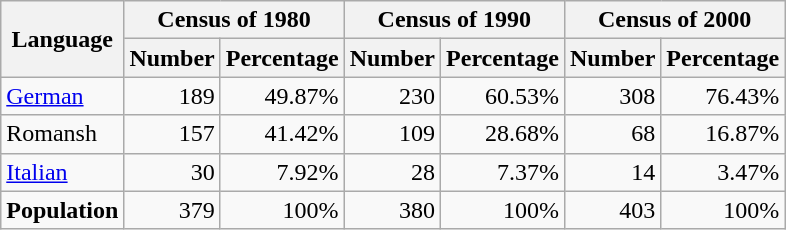<table class="wikitable">
<tr ---->
<th rowspan="2">Language</th>
<th colspan="2">Census of 1980</th>
<th colspan="2">Census of 1990</th>
<th colspan="2">Census of 2000</th>
</tr>
<tr ---->
<th>Number</th>
<th>Percentage</th>
<th>Number</th>
<th>Percentage</th>
<th>Number</th>
<th>Percentage</th>
</tr>
<tr ---->
<td><a href='#'>German</a></td>
<td align=right>189</td>
<td align=right>49.87%</td>
<td align=right>230</td>
<td align=right>60.53%</td>
<td align=right>308</td>
<td align=right>76.43%</td>
</tr>
<tr ---->
<td>Romansh</td>
<td align=right>157</td>
<td align=right>41.42%</td>
<td align=right>109</td>
<td align=right>28.68%</td>
<td align=right>68</td>
<td align=right>16.87%</td>
</tr>
<tr ---->
<td><a href='#'>Italian</a></td>
<td align=right>30</td>
<td align=right>7.92%</td>
<td align=right>28</td>
<td align=right>7.37%</td>
<td align=right>14</td>
<td align=right>3.47%</td>
</tr>
<tr ---->
<td><strong>Population</strong></td>
<td align=right>379</td>
<td align=right>100%</td>
<td align=right>380</td>
<td align=right>100%</td>
<td align=right>403</td>
<td align=right>100%</td>
</tr>
</table>
